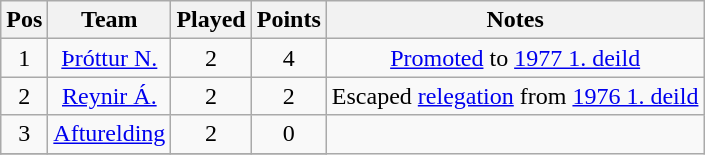<table class="wikitable" style="text-align: center;">
<tr>
<th>Pos</th>
<th>Team</th>
<th>Played</th>
<th>Points</th>
<th>Notes</th>
</tr>
<tr>
<td>1</td>
<td><a href='#'>Þróttur N.</a></td>
<td>2</td>
<td>4</td>
<td align="center" rowspan="1"><a href='#'>Promoted</a> to <a href='#'>1977 1. deild</a></td>
</tr>
<tr>
<td>2</td>
<td><a href='#'>Reynir Á.</a></td>
<td>2</td>
<td>2</td>
<td>Escaped <a href='#'>relegation</a> from <a href='#'>1976 1. deild</a></td>
</tr>
<tr>
<td>3</td>
<td><a href='#'>Afturelding</a></td>
<td>2</td>
<td>0</td>
</tr>
<tr>
</tr>
</table>
